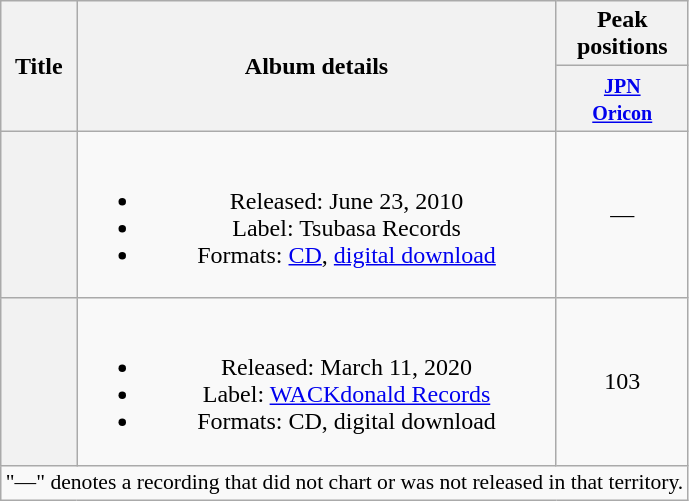<table class="wikitable plainrowheaders" style="text-align:center;">
<tr>
<th scope="col" rowspan="2">Title</th>
<th scope="col" rowspan="2">Album details</th>
<th scope="col" colspan="1">Peak<br> positions</th>
</tr>
<tr>
<th scope="col"><small><a href='#'>JPN<br>Oricon</a></small><br></th>
</tr>
<tr>
<th scope="row"><em></em></th>
<td><br><ul><li>Released: June 23, 2010</li><li>Label: Tsubasa Records</li><li>Formats: <a href='#'>CD</a>, <a href='#'>digital download</a></li></ul></td>
<td>—</td>
</tr>
<tr>
<th scope="row"><em></em></th>
<td><br><ul><li>Released: March 11, 2020</li><li>Label: <a href='#'>WACKdonald Records</a></li><li>Formats: CD, digital download</li></ul></td>
<td>103</td>
</tr>
<tr>
<td align="center" colspan="3" style="font-size:90%">"—" denotes a recording that did not chart or was not released in that territory.</td>
</tr>
</table>
